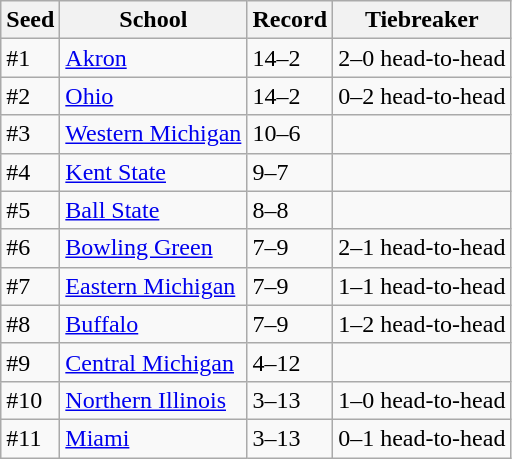<table class="wikitable">
<tr>
<th>Seed</th>
<th>School</th>
<th>Record</th>
<th>Tiebreaker</th>
</tr>
<tr>
<td>#1</td>
<td><a href='#'>Akron</a></td>
<td>14–2</td>
<td>2–0 head-to-head</td>
</tr>
<tr>
<td>#2</td>
<td><a href='#'>Ohio</a></td>
<td>14–2</td>
<td>0–2 head-to-head</td>
</tr>
<tr>
<td>#3</td>
<td><a href='#'>Western Michigan</a></td>
<td>10–6</td>
<td></td>
</tr>
<tr>
<td>#4</td>
<td><a href='#'>Kent State</a></td>
<td>9–7</td>
<td></td>
</tr>
<tr>
<td>#5</td>
<td><a href='#'>Ball State</a></td>
<td>8–8</td>
<td></td>
</tr>
<tr>
<td>#6</td>
<td><a href='#'>Bowling Green</a></td>
<td>7–9</td>
<td>2–1 head-to-head</td>
</tr>
<tr>
<td>#7</td>
<td><a href='#'>Eastern Michigan</a></td>
<td>7–9</td>
<td>1–1 head-to-head</td>
</tr>
<tr>
<td>#8</td>
<td><a href='#'>Buffalo</a></td>
<td>7–9</td>
<td>1–2 head-to-head</td>
</tr>
<tr>
<td>#9</td>
<td><a href='#'>Central Michigan</a></td>
<td>4–12</td>
<td></td>
</tr>
<tr>
<td>#10</td>
<td><a href='#'>Northern Illinois</a></td>
<td>3–13</td>
<td>1–0 head-to-head</td>
</tr>
<tr>
<td>#11</td>
<td><a href='#'>Miami</a></td>
<td>3–13</td>
<td>0–1 head-to-head</td>
</tr>
</table>
